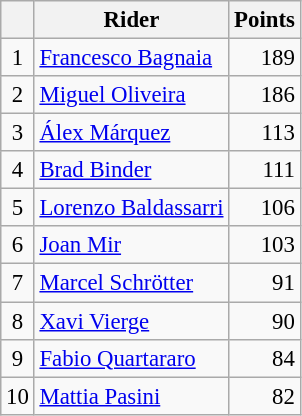<table class="wikitable" style="font-size: 95%;">
<tr>
<th></th>
<th>Rider</th>
<th>Points</th>
</tr>
<tr>
<td align=center>1</td>
<td> <a href='#'>Francesco Bagnaia</a></td>
<td align=right>189</td>
</tr>
<tr>
<td align=center>2</td>
<td> <a href='#'>Miguel Oliveira</a></td>
<td align=right>186</td>
</tr>
<tr>
<td align=center>3</td>
<td> <a href='#'>Álex Márquez</a></td>
<td align=right>113</td>
</tr>
<tr>
<td align=center>4</td>
<td> <a href='#'>Brad Binder</a></td>
<td align=right>111</td>
</tr>
<tr>
<td align=center>5</td>
<td> <a href='#'>Lorenzo Baldassarri</a></td>
<td align=right>106</td>
</tr>
<tr>
<td align=center>6</td>
<td> <a href='#'>Joan Mir</a></td>
<td align=right>103</td>
</tr>
<tr>
<td align=center>7</td>
<td> <a href='#'>Marcel Schrötter</a></td>
<td align=right>91</td>
</tr>
<tr>
<td align=center>8</td>
<td> <a href='#'>Xavi Vierge</a></td>
<td align=right>90</td>
</tr>
<tr>
<td align=center>9</td>
<td> <a href='#'>Fabio Quartararo</a></td>
<td align=right>84</td>
</tr>
<tr>
<td align=center>10</td>
<td> <a href='#'>Mattia Pasini</a></td>
<td align=right>82</td>
</tr>
</table>
